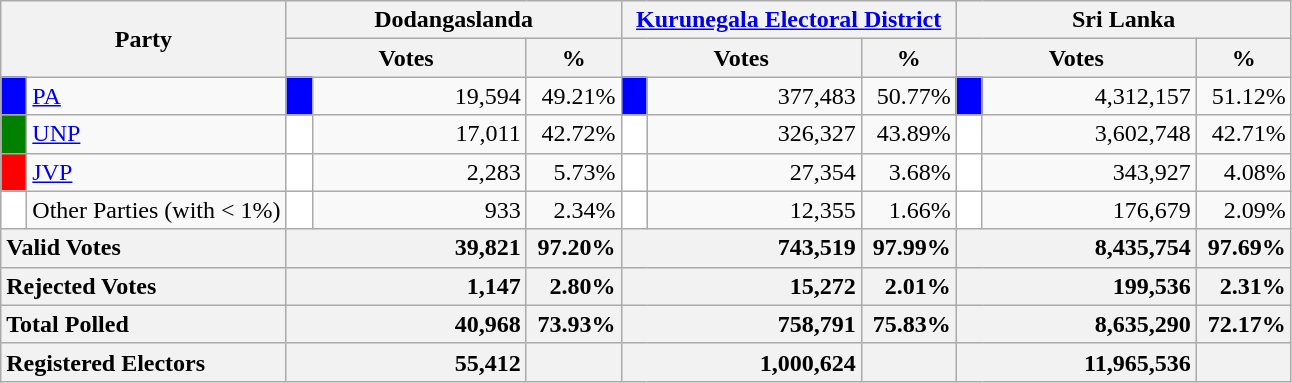<table class="wikitable">
<tr>
<th colspan="2" width="144px"rowspan="2">Party</th>
<th colspan="3" width="216px">Dodangaslanda</th>
<th colspan="3" width="216px"><a href='#'>Kurunegala Electoral District</a></th>
<th colspan="3" width="216px">Sri Lanka</th>
</tr>
<tr>
<th colspan="2" width="144px">Votes</th>
<th>%</th>
<th colspan="2" width="144px">Votes</th>
<th>%</th>
<th colspan="2" width="144px">Votes</th>
<th>%</th>
</tr>
<tr>
<td style="background-color:blue;" width="10px"></td>
<td style="text-align:left;"><a href='#'>PA</a></td>
<td style="background-color:blue;" width="10px"></td>
<td style="text-align:right;">19,594</td>
<td style="text-align:right;">49.21%</td>
<td style="background-color:blue;" width="10px"></td>
<td style="text-align:right;">377,483</td>
<td style="text-align:right;">50.77%</td>
<td style="background-color:blue;" width="10px"></td>
<td style="text-align:right;">4,312,157</td>
<td style="text-align:right;">51.12%</td>
</tr>
<tr>
<td style="background-color:green;" width="10px"></td>
<td style="text-align:left;"><a href='#'>UNP</a></td>
<td style="background-color:white;" width="10px"></td>
<td style="text-align:right;">17,011</td>
<td style="text-align:right;">42.72%</td>
<td style="background-color:white;" width="10px"></td>
<td style="text-align:right;">326,327</td>
<td style="text-align:right;">43.89%</td>
<td style="background-color:white;" width="10px"></td>
<td style="text-align:right;">3,602,748</td>
<td style="text-align:right;">42.71%</td>
</tr>
<tr>
<td style="background-color:red;" width="10px"></td>
<td style="text-align:left;"><a href='#'>JVP</a></td>
<td style="background-color:white;" width="10px"></td>
<td style="text-align:right;">2,283</td>
<td style="text-align:right;">5.73%</td>
<td style="background-color:white;" width="10px"></td>
<td style="text-align:right;">27,354</td>
<td style="text-align:right;">3.68%</td>
<td style="background-color:white;" width="10px"></td>
<td style="text-align:right;">343,927</td>
<td style="text-align:right;">4.08%</td>
</tr>
<tr>
<td style="background-color:white;" width="10px"></td>
<td style="text-align:left;">Other Parties (with < 1%)</td>
<td style="background-color:white;" width="10px"></td>
<td style="text-align:right;">933</td>
<td style="text-align:right;">2.34%</td>
<td style="background-color:white;" width="10px"></td>
<td style="text-align:right;">12,355</td>
<td style="text-align:right;">1.66%</td>
<td style="background-color:white;" width="10px"></td>
<td style="text-align:right;">176,679</td>
<td style="text-align:right;">2.09%</td>
</tr>
<tr>
<th colspan="2" width="144px"style="text-align:left;">Valid Votes</th>
<th style="text-align:right;"colspan="2" width="144px">39,821</th>
<th style="text-align:right;">97.20%</th>
<th style="text-align:right;"colspan="2" width="144px">743,519</th>
<th style="text-align:right;">97.99%</th>
<th style="text-align:right;"colspan="2" width="144px">8,435,754</th>
<th style="text-align:right;">97.69%</th>
</tr>
<tr>
<th colspan="2" width="144px"style="text-align:left;">Rejected Votes</th>
<th style="text-align:right;"colspan="2" width="144px">1,147</th>
<th style="text-align:right;">2.80%</th>
<th style="text-align:right;"colspan="2" width="144px">15,272</th>
<th style="text-align:right;">2.01%</th>
<th style="text-align:right;"colspan="2" width="144px">199,536</th>
<th style="text-align:right;">2.31%</th>
</tr>
<tr>
<th colspan="2" width="144px"style="text-align:left;">Total Polled</th>
<th style="text-align:right;"colspan="2" width="144px">40,968</th>
<th style="text-align:right;">73.93%</th>
<th style="text-align:right;"colspan="2" width="144px">758,791</th>
<th style="text-align:right;">75.83%</th>
<th style="text-align:right;"colspan="2" width="144px">8,635,290</th>
<th style="text-align:right;">72.17%</th>
</tr>
<tr>
<th colspan="2" width="144px"style="text-align:left;">Registered Electors</th>
<th style="text-align:right;"colspan="2" width="144px">55,412</th>
<th></th>
<th style="text-align:right;"colspan="2" width="144px">1,000,624</th>
<th></th>
<th style="text-align:right;"colspan="2" width="144px">11,965,536</th>
<th></th>
</tr>
</table>
